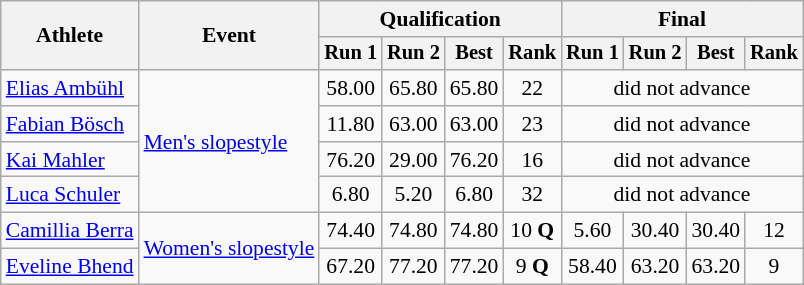<table class="wikitable" style="font-size:90%">
<tr>
<th rowspan="2">Athlete</th>
<th rowspan="2">Event</th>
<th colspan="4">Qualification</th>
<th colspan="4">Final</th>
</tr>
<tr style="font-size:95%">
<th>Run 1</th>
<th>Run 2</th>
<th>Best</th>
<th>Rank</th>
<th>Run 1</th>
<th>Run 2</th>
<th>Best</th>
<th>Rank</th>
</tr>
<tr align=center>
<td align=left><a href='#'>Elias Ambühl</a></td>
<td align=left rowspan=4><a href='#'>Men's slopestyle</a></td>
<td>58.00</td>
<td>65.80</td>
<td>65.80</td>
<td>22</td>
<td colspan=4>did not advance</td>
</tr>
<tr align=center>
<td align=left><a href='#'>Fabian Bösch</a></td>
<td>11.80</td>
<td>63.00</td>
<td>63.00</td>
<td>23</td>
<td colspan=4>did not advance</td>
</tr>
<tr align=center>
<td align=left><a href='#'>Kai Mahler</a></td>
<td>76.20</td>
<td>29.00</td>
<td>76.20</td>
<td>16</td>
<td colspan=4>did not advance</td>
</tr>
<tr align=center>
<td align=left><a href='#'>Luca Schuler</a></td>
<td>6.80</td>
<td>5.20</td>
<td>6.80</td>
<td>32</td>
<td colspan=4>did not advance</td>
</tr>
<tr align=center>
<td align=left><a href='#'>Camillia Berra</a></td>
<td align=left rowspan=2><a href='#'>Women's slopestyle</a></td>
<td>74.40</td>
<td>74.80</td>
<td>74.80</td>
<td>10 <strong>Q</strong></td>
<td>5.60</td>
<td>30.40</td>
<td>30.40</td>
<td>12</td>
</tr>
<tr align=center>
<td align=left><a href='#'>Eveline Bhend</a></td>
<td>67.20</td>
<td>77.20</td>
<td>77.20</td>
<td>9 <strong>Q</strong></td>
<td>58.40</td>
<td>63.20</td>
<td>63.20</td>
<td>9</td>
</tr>
</table>
